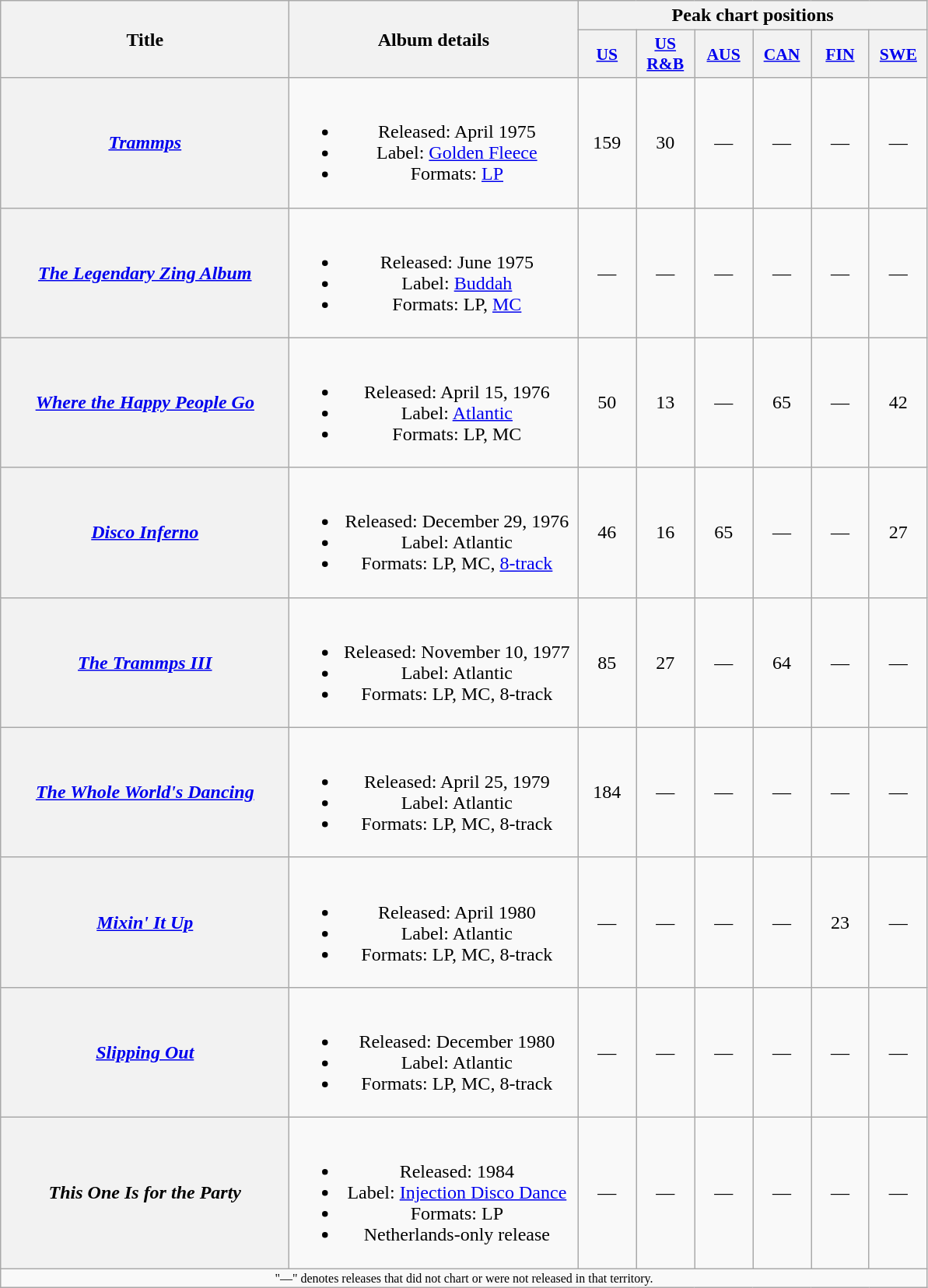<table class="wikitable plainrowheaders" style="text-align:center;">
<tr>
<th scope="col" rowspan="2" style="width:15em;">Title</th>
<th scope="col" rowspan="2" style="width:15em;">Album details</th>
<th colspan="6">Peak chart positions</th>
</tr>
<tr>
<th scope="col" style="width:3em;font-size:90%;"><a href='#'>US</a><br></th>
<th scope="col" style="width:3em;font-size:90%;"><a href='#'>US R&B</a><br></th>
<th scope="col" style="width:3em;font-size:90%;"><a href='#'>AUS</a><br></th>
<th scope="col" style="width:3em;font-size:90%;"><a href='#'>CAN</a><br></th>
<th scope="col" style="width:3em;font-size:90%;"><a href='#'>FIN</a><br></th>
<th scope="col" style="width:3em;font-size:90%;"><a href='#'>SWE</a><br></th>
</tr>
<tr>
<th scope="row"><em><a href='#'>Trammps</a></em></th>
<td><br><ul><li>Released: April 1975</li><li>Label: <a href='#'>Golden Fleece</a></li><li>Formats: <a href='#'>LP</a></li></ul></td>
<td>159</td>
<td>30</td>
<td>—</td>
<td>—</td>
<td>—</td>
<td>—</td>
</tr>
<tr>
<th scope="row"><em><a href='#'>The Legendary Zing Album</a></em></th>
<td><br><ul><li>Released: June 1975</li><li>Label: <a href='#'>Buddah</a></li><li>Formats: LP, <a href='#'>MC</a></li></ul></td>
<td>—</td>
<td>—</td>
<td>—</td>
<td>—</td>
<td>—</td>
<td>—</td>
</tr>
<tr>
<th scope="row"><em><a href='#'>Where the Happy People Go</a></em></th>
<td><br><ul><li>Released: April 15, 1976</li><li>Label: <a href='#'>Atlantic</a></li><li>Formats: LP, MC</li></ul></td>
<td>50</td>
<td>13</td>
<td>—</td>
<td>65</td>
<td>—</td>
<td>42</td>
</tr>
<tr>
<th scope="row"><em><a href='#'>Disco Inferno</a></em></th>
<td><br><ul><li>Released: December 29, 1976</li><li>Label: Atlantic</li><li>Formats: LP, MC, <a href='#'>8-track</a></li></ul></td>
<td>46</td>
<td>16</td>
<td>65</td>
<td>—</td>
<td>—</td>
<td>27</td>
</tr>
<tr>
<th scope="row"><em><a href='#'>The Trammps III</a></em></th>
<td><br><ul><li>Released: November 10, 1977</li><li>Label: Atlantic</li><li>Formats: LP, MC, 8-track</li></ul></td>
<td>85</td>
<td>27</td>
<td>—</td>
<td>64</td>
<td>—</td>
<td>—</td>
</tr>
<tr>
<th scope="row"><em><a href='#'>The Whole World's Dancing</a></em></th>
<td><br><ul><li>Released: April 25, 1979</li><li>Label: Atlantic</li><li>Formats: LP, MC, 8-track</li></ul></td>
<td>184</td>
<td>—</td>
<td>—</td>
<td>—</td>
<td>—</td>
<td>—</td>
</tr>
<tr>
<th scope="row"><em><a href='#'>Mixin' It Up</a></em></th>
<td><br><ul><li>Released: April 1980</li><li>Label: Atlantic</li><li>Formats: LP, MC, 8-track</li></ul></td>
<td>—</td>
<td>—</td>
<td>—</td>
<td>—</td>
<td>23</td>
<td>—</td>
</tr>
<tr>
<th scope="row"><em><a href='#'>Slipping Out</a></em></th>
<td><br><ul><li>Released: December 1980</li><li>Label: Atlantic</li><li>Formats: LP, MC, 8-track</li></ul></td>
<td>—</td>
<td>—</td>
<td>—</td>
<td>—</td>
<td>—</td>
<td>—</td>
</tr>
<tr>
<th scope="row"><em>This One Is for the Party</em></th>
<td><br><ul><li>Released: 1984</li><li>Label: <a href='#'>Injection Disco Dance</a></li><li>Formats: LP</li><li>Netherlands-only release</li></ul></td>
<td>—</td>
<td>—</td>
<td>—</td>
<td>—</td>
<td>—</td>
<td>—</td>
</tr>
<tr>
<td colspan="8" style="font-size:8pt">"—" denotes releases that did not chart or were not released in that territory.</td>
</tr>
</table>
